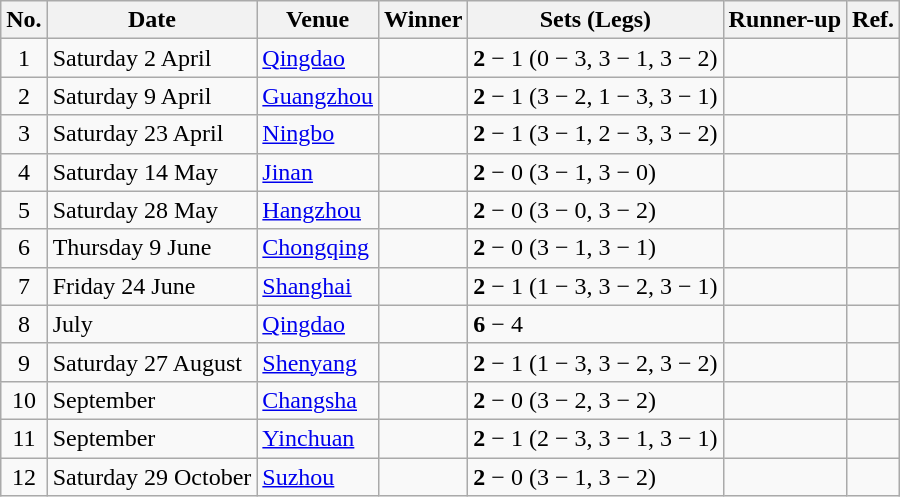<table class="wikitable">
<tr>
<th>No.</th>
<th>Date</th>
<th>Venue</th>
<th>Winner</th>
<th>Sets (Legs)</th>
<th>Runner-up</th>
<th>Ref.</th>
</tr>
<tr>
<td style="text-align:center">1</td>
<td>Saturday 2 April</td>
<td> <a href='#'>Qingdao</a></td>
<td style="text-align:right"></td>
<td><strong>2</strong> − 1 (0 − 3, 3 − 1, 3 − 2)</td>
<td></td>
<td style="text-align:center"></td>
</tr>
<tr>
<td style="text-align:center">2</td>
<td>Saturday 9 April</td>
<td> <a href='#'>Guangzhou</a></td>
<td style="text-align:right"></td>
<td><strong>2</strong> − 1 (3 − 2, 1 − 3, 3 − 1)</td>
<td></td>
<td style="text-align:center"></td>
</tr>
<tr>
<td style="text-align:center">3</td>
<td>Saturday 23 April</td>
<td> <a href='#'>Ningbo</a></td>
<td style="text-align:right"></td>
<td><strong>2</strong> − 1 (3 − 1, 2 − 3, 3 − 2)</td>
<td></td>
<td style="text-align:center"></td>
</tr>
<tr>
<td style="text-align:center">4</td>
<td>Saturday 14 May</td>
<td> <a href='#'>Jinan</a></td>
<td style="text-align:right"></td>
<td><strong>2</strong> − 0 (3 − 1, 3 − 0)</td>
<td></td>
<td style="text-align:center"></td>
</tr>
<tr>
<td style="text-align:center">5</td>
<td>Saturday 28 May</td>
<td> <a href='#'>Hangzhou</a></td>
<td style="text-align:right"></td>
<td><strong>2</strong> − 0 (3 − 0, 3 − 2)</td>
<td></td>
<td style="text-align:center"></td>
</tr>
<tr>
<td style="text-align:center">6</td>
<td>Thursday 9 June</td>
<td> <a href='#'>Chongqing</a></td>
<td style="text-align:right"></td>
<td><strong>2</strong> − 0 (3 − 1, 3 − 1)</td>
<td></td>
<td style="text-align:center"></td>
</tr>
<tr>
<td style="text-align:center">7</td>
<td>Friday 24 June</td>
<td> <a href='#'>Shanghai</a></td>
<td style="text-align:right"></td>
<td><strong>2</strong> − 1 (1 − 3, 3 − 2, 3 − 1)</td>
<td></td>
<td style="text-align:center"></td>
</tr>
<tr>
<td style="text-align:center">8</td>
<td>July</td>
<td> <a href='#'>Qingdao</a></td>
<td style="text-align:right"></td>
<td><strong>6</strong> − 4</td>
<td></td>
<td style="text-align:center"></td>
</tr>
<tr>
<td style="text-align:center">9</td>
<td>Saturday 27 August</td>
<td> <a href='#'>Shenyang</a></td>
<td style="text-align:right"></td>
<td><strong>2</strong> − 1 (1 − 3, 3 − 2, 3 − 2)</td>
<td></td>
<td style="text-align:center"></td>
</tr>
<tr>
<td style="text-align:center">10</td>
<td>September</td>
<td> <a href='#'>Changsha</a></td>
<td style="text-align:right"></td>
<td><strong>2</strong> − 0 (3 − 2, 3 − 2)</td>
<td></td>
<td style="text-align:center"></td>
</tr>
<tr>
<td style="text-align:center">11</td>
<td>September</td>
<td> <a href='#'>Yinchuan</a></td>
<td style="text-align:right"></td>
<td><strong>2</strong> − 1 (2 − 3, 3 − 1, 3 − 1)</td>
<td></td>
<td style="text-align:center"></td>
</tr>
<tr>
<td style="text-align:center">12</td>
<td>Saturday 29 October</td>
<td> <a href='#'>Suzhou</a></td>
<td style="text-align:right"></td>
<td><strong>2</strong> − 0 (3 − 1, 3 − 2)</td>
<td></td>
<td style="text-align:center"></td>
</tr>
</table>
